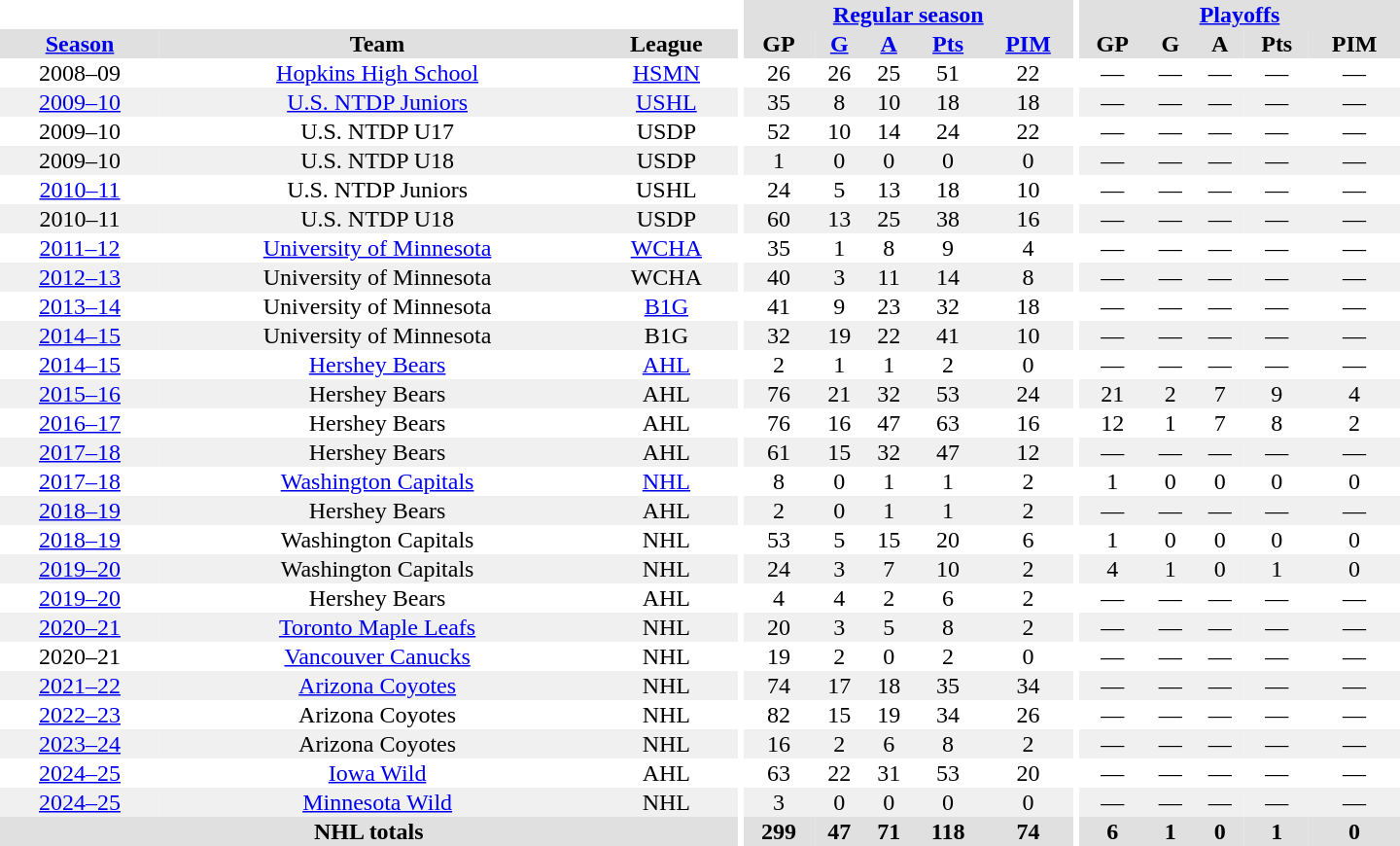<table border="0" cellpadding="1" cellspacing="0" style="text-align:center; width:60em">
<tr bgcolor="#e0e0e0">
<th colspan="3" bgcolor="#ffffff"></th>
<th rowspan="100" bgcolor="#ffffff"></th>
<th colspan="5"><a href='#'>Regular season</a></th>
<th rowspan="100" bgcolor="#ffffff"></th>
<th colspan="5"><a href='#'>Playoffs</a></th>
</tr>
<tr bgcolor="#e0e0e0">
<th><a href='#'>Season</a></th>
<th>Team</th>
<th>League</th>
<th>GP</th>
<th><a href='#'>G</a></th>
<th><a href='#'>A</a></th>
<th><a href='#'>Pts</a></th>
<th><a href='#'>PIM</a></th>
<th>GP</th>
<th>G</th>
<th>A</th>
<th>Pts</th>
<th>PIM</th>
</tr>
<tr>
<td>2008–09</td>
<td><a href='#'>Hopkins High School</a></td>
<td><a href='#'>HSMN</a></td>
<td>26</td>
<td>26</td>
<td>25</td>
<td>51</td>
<td>22</td>
<td>—</td>
<td>—</td>
<td>—</td>
<td>—</td>
<td>—</td>
</tr>
<tr bgcolor="#f0f0f0">
<td><a href='#'>2009–10</a></td>
<td><a href='#'>U.S. NTDP Juniors</a></td>
<td><a href='#'>USHL</a></td>
<td>35</td>
<td>8</td>
<td>10</td>
<td>18</td>
<td>18</td>
<td>—</td>
<td>—</td>
<td>—</td>
<td>—</td>
<td>—</td>
</tr>
<tr>
<td>2009–10</td>
<td>U.S. NTDP U17</td>
<td>USDP</td>
<td>52</td>
<td>10</td>
<td>14</td>
<td>24</td>
<td>22</td>
<td>—</td>
<td>—</td>
<td>—</td>
<td>—</td>
<td>—</td>
</tr>
<tr bgcolor="#f0f0f0">
<td>2009–10</td>
<td>U.S. NTDP U18</td>
<td>USDP</td>
<td>1</td>
<td>0</td>
<td>0</td>
<td>0</td>
<td>0</td>
<td>—</td>
<td>—</td>
<td>—</td>
<td>—</td>
<td>—</td>
</tr>
<tr>
<td><a href='#'>2010–11</a></td>
<td>U.S. NTDP Juniors</td>
<td>USHL</td>
<td>24</td>
<td>5</td>
<td>13</td>
<td>18</td>
<td>10</td>
<td>—</td>
<td>—</td>
<td>—</td>
<td>—</td>
<td>—</td>
</tr>
<tr bgcolor="#f0f0f0">
<td>2010–11</td>
<td>U.S. NTDP U18</td>
<td>USDP</td>
<td>60</td>
<td>13</td>
<td>25</td>
<td>38</td>
<td>16</td>
<td>—</td>
<td>—</td>
<td>—</td>
<td>—</td>
<td>—</td>
</tr>
<tr>
<td><a href='#'>2011–12</a></td>
<td><a href='#'>University of Minnesota</a></td>
<td><a href='#'>WCHA</a></td>
<td>35</td>
<td>1</td>
<td>8</td>
<td>9</td>
<td>4</td>
<td>—</td>
<td>—</td>
<td>—</td>
<td>—</td>
<td>—</td>
</tr>
<tr bgcolor="#f0f0f0">
<td><a href='#'>2012–13</a></td>
<td>University of Minnesota</td>
<td>WCHA</td>
<td>40</td>
<td>3</td>
<td>11</td>
<td>14</td>
<td>8</td>
<td>—</td>
<td>—</td>
<td>—</td>
<td>—</td>
<td>—</td>
</tr>
<tr>
<td><a href='#'>2013–14</a></td>
<td>University of Minnesota</td>
<td><a href='#'>B1G</a></td>
<td>41</td>
<td>9</td>
<td>23</td>
<td>32</td>
<td>18</td>
<td>—</td>
<td>—</td>
<td>—</td>
<td>—</td>
<td>—</td>
</tr>
<tr bgcolor="#f0f0f0">
<td><a href='#'>2014–15</a></td>
<td>University of Minnesota</td>
<td>B1G</td>
<td>32</td>
<td>19</td>
<td>22</td>
<td>41</td>
<td>10</td>
<td>—</td>
<td>—</td>
<td>—</td>
<td>—</td>
<td>—</td>
</tr>
<tr>
<td><a href='#'>2014–15</a></td>
<td><a href='#'>Hershey Bears</a></td>
<td><a href='#'>AHL</a></td>
<td>2</td>
<td>1</td>
<td>1</td>
<td>2</td>
<td>0</td>
<td>—</td>
<td>—</td>
<td>—</td>
<td>—</td>
<td>—</td>
</tr>
<tr bgcolor="#f0f0f0">
<td><a href='#'>2015–16</a></td>
<td>Hershey Bears</td>
<td>AHL</td>
<td>76</td>
<td>21</td>
<td>32</td>
<td>53</td>
<td>24</td>
<td>21</td>
<td>2</td>
<td>7</td>
<td>9</td>
<td>4</td>
</tr>
<tr>
<td><a href='#'>2016–17</a></td>
<td>Hershey Bears</td>
<td>AHL</td>
<td>76</td>
<td>16</td>
<td>47</td>
<td>63</td>
<td>16</td>
<td>12</td>
<td>1</td>
<td>7</td>
<td>8</td>
<td>2</td>
</tr>
<tr bgcolor="#f0f0f0">
<td><a href='#'>2017–18</a></td>
<td>Hershey Bears</td>
<td>AHL</td>
<td>61</td>
<td>15</td>
<td>32</td>
<td>47</td>
<td>12</td>
<td>—</td>
<td>—</td>
<td>—</td>
<td>—</td>
<td>—</td>
</tr>
<tr>
<td><a href='#'>2017–18</a></td>
<td><a href='#'>Washington Capitals</a></td>
<td><a href='#'>NHL</a></td>
<td>8</td>
<td>0</td>
<td>1</td>
<td>1</td>
<td>2</td>
<td>1</td>
<td>0</td>
<td>0</td>
<td>0</td>
<td>0</td>
</tr>
<tr bgcolor="#f0f0f0">
<td><a href='#'>2018–19</a></td>
<td>Hershey Bears</td>
<td>AHL</td>
<td>2</td>
<td>0</td>
<td>1</td>
<td>1</td>
<td>2</td>
<td>—</td>
<td>—</td>
<td>—</td>
<td>—</td>
<td>—</td>
</tr>
<tr>
<td><a href='#'>2018–19</a></td>
<td>Washington Capitals</td>
<td>NHL</td>
<td>53</td>
<td>5</td>
<td>15</td>
<td>20</td>
<td>6</td>
<td>1</td>
<td>0</td>
<td>0</td>
<td>0</td>
<td>0</td>
</tr>
<tr bgcolor="#f0f0f0">
<td><a href='#'>2019–20</a></td>
<td>Washington Capitals</td>
<td>NHL</td>
<td>24</td>
<td>3</td>
<td>7</td>
<td>10</td>
<td>2</td>
<td>4</td>
<td>1</td>
<td>0</td>
<td>1</td>
<td>0</td>
</tr>
<tr>
<td><a href='#'>2019–20</a></td>
<td>Hershey Bears</td>
<td>AHL</td>
<td>4</td>
<td>4</td>
<td>2</td>
<td>6</td>
<td>2</td>
<td>—</td>
<td>—</td>
<td>—</td>
<td>—</td>
<td>—</td>
</tr>
<tr bgcolor="#f0f0f0">
<td><a href='#'>2020–21</a></td>
<td><a href='#'>Toronto Maple Leafs</a></td>
<td>NHL</td>
<td>20</td>
<td>3</td>
<td>5</td>
<td>8</td>
<td>2</td>
<td>—</td>
<td>—</td>
<td>—</td>
<td>—</td>
<td>—</td>
</tr>
<tr>
<td>2020–21</td>
<td><a href='#'>Vancouver Canucks</a></td>
<td>NHL</td>
<td>19</td>
<td>2</td>
<td>0</td>
<td>2</td>
<td>0</td>
<td>—</td>
<td>—</td>
<td>—</td>
<td>—</td>
<td>—</td>
</tr>
<tr bgcolor="#f0f0f0">
<td><a href='#'>2021–22</a></td>
<td><a href='#'>Arizona Coyotes</a></td>
<td>NHL</td>
<td>74</td>
<td>17</td>
<td>18</td>
<td>35</td>
<td>34</td>
<td>—</td>
<td>—</td>
<td>—</td>
<td>—</td>
<td>—</td>
</tr>
<tr>
<td><a href='#'>2022–23</a></td>
<td>Arizona Coyotes</td>
<td>NHL</td>
<td>82</td>
<td>15</td>
<td>19</td>
<td>34</td>
<td>26</td>
<td>—</td>
<td>—</td>
<td>—</td>
<td>—</td>
<td>—</td>
</tr>
<tr bgcolor="#f0f0f0">
<td><a href='#'>2023–24</a></td>
<td>Arizona Coyotes</td>
<td>NHL</td>
<td>16</td>
<td>2</td>
<td>6</td>
<td>8</td>
<td>2</td>
<td>—</td>
<td>—</td>
<td>—</td>
<td>—</td>
<td>—</td>
</tr>
<tr>
<td><a href='#'>2024–25</a></td>
<td><a href='#'>Iowa Wild</a></td>
<td>AHL</td>
<td>63</td>
<td>22</td>
<td>31</td>
<td>53</td>
<td>20</td>
<td>—</td>
<td>—</td>
<td>—</td>
<td>—</td>
<td>—</td>
</tr>
<tr bgcolor="#f0f0f0">
<td><a href='#'>2024–25</a></td>
<td><a href='#'>Minnesota Wild</a></td>
<td>NHL</td>
<td>3</td>
<td>0</td>
<td>0</td>
<td>0</td>
<td>0</td>
<td>—</td>
<td>—</td>
<td>—</td>
<td>—</td>
<td>—</td>
</tr>
<tr bgcolor="#e0e0e0">
<th colspan="3">NHL totals</th>
<th>299</th>
<th>47</th>
<th>71</th>
<th>118</th>
<th>74</th>
<th>6</th>
<th>1</th>
<th>0</th>
<th>1</th>
<th>0</th>
</tr>
</table>
